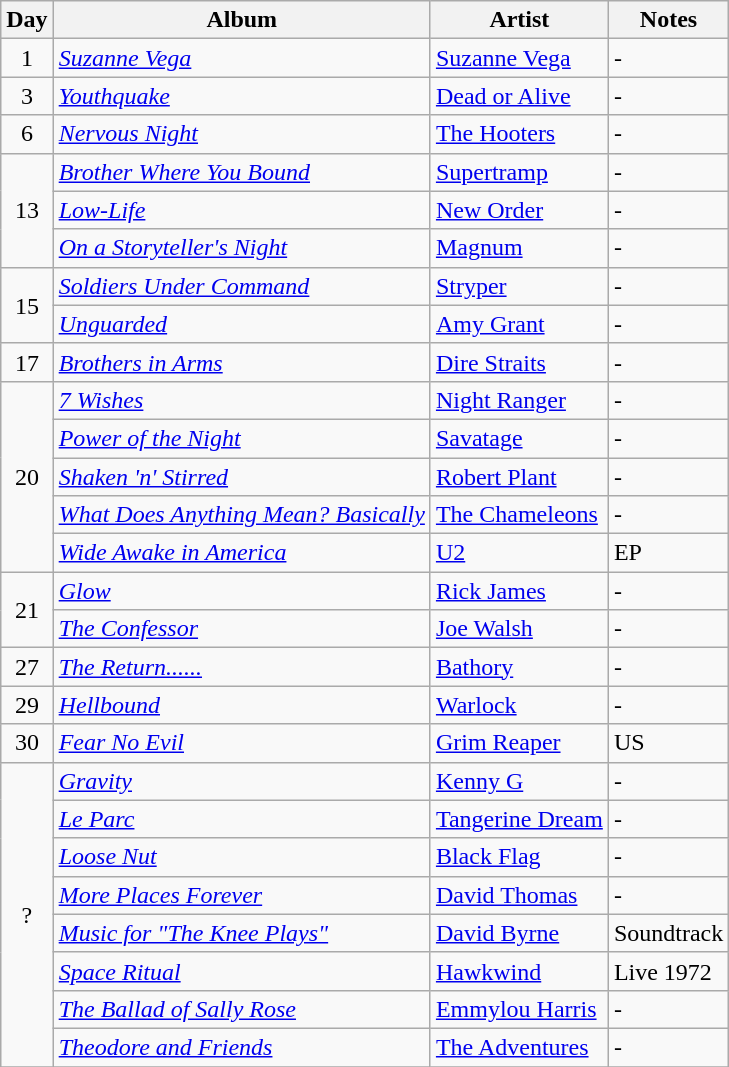<table class="wikitable">
<tr>
<th>Day</th>
<th>Album</th>
<th>Artist</th>
<th>Notes</th>
</tr>
<tr>
<td rowspan="1" align="center">1</td>
<td><em><a href='#'>Suzanne Vega</a></em></td>
<td><a href='#'>Suzanne Vega</a></td>
<td>-</td>
</tr>
<tr>
<td rowspan="1" align="center">3</td>
<td><em><a href='#'>Youthquake</a></em></td>
<td><a href='#'>Dead or Alive</a></td>
<td>-</td>
</tr>
<tr>
<td rowspan="1" align="center">6</td>
<td><em><a href='#'>Nervous Night</a></em></td>
<td><a href='#'>The Hooters</a></td>
<td>-</td>
</tr>
<tr>
<td rowspan="3" align="center">13</td>
<td><em><a href='#'>Brother Where You Bound</a></em></td>
<td><a href='#'>Supertramp</a></td>
<td>-</td>
</tr>
<tr>
<td><em><a href='#'>Low-Life</a></em></td>
<td><a href='#'>New Order</a></td>
<td>-</td>
</tr>
<tr>
<td><em><a href='#'>On a Storyteller's Night</a></em></td>
<td><a href='#'>Magnum</a></td>
<td>-</td>
</tr>
<tr>
<td rowspan="2" align="center">15</td>
<td><em><a href='#'>Soldiers Under Command</a></em></td>
<td><a href='#'>Stryper</a></td>
<td>-</td>
</tr>
<tr>
<td><em><a href='#'>Unguarded</a></em></td>
<td><a href='#'>Amy Grant</a></td>
<td>-</td>
</tr>
<tr>
<td rowspan="1" align="center">17</td>
<td><em><a href='#'>Brothers in Arms</a></em></td>
<td><a href='#'>Dire Straits</a></td>
<td>-</td>
</tr>
<tr>
<td rowspan="5" align="center">20</td>
<td><em><a href='#'>7 Wishes</a></em></td>
<td><a href='#'>Night Ranger</a></td>
<td>-</td>
</tr>
<tr>
<td><em><a href='#'>Power of the Night</a></em></td>
<td><a href='#'>Savatage</a></td>
<td>-</td>
</tr>
<tr>
<td><em><a href='#'>Shaken 'n' Stirred</a></em></td>
<td><a href='#'>Robert Plant</a></td>
<td>-</td>
</tr>
<tr>
<td><em><a href='#'>What Does Anything Mean? Basically</a></em></td>
<td><a href='#'>The Chameleons</a></td>
<td>-</td>
</tr>
<tr>
<td><em><a href='#'>Wide Awake in America</a></em></td>
<td><a href='#'>U2</a></td>
<td>EP</td>
</tr>
<tr>
<td rowspan="2" align="center">21</td>
<td><em><a href='#'>Glow</a></em></td>
<td><a href='#'>Rick James</a></td>
<td>-</td>
</tr>
<tr>
<td><em><a href='#'>The Confessor</a></em></td>
<td><a href='#'>Joe Walsh</a></td>
<td>-</td>
</tr>
<tr>
<td rowspan="1" align="center">27</td>
<td><em><a href='#'>The Return......</a></em></td>
<td><a href='#'>Bathory</a></td>
<td>-</td>
</tr>
<tr>
<td rowspan="1" align="center">29</td>
<td><em><a href='#'>Hellbound</a></em></td>
<td><a href='#'>Warlock</a></td>
<td>-</td>
</tr>
<tr>
<td rowspan="1" align="center">30</td>
<td><em><a href='#'>Fear No Evil</a></em></td>
<td><a href='#'>Grim Reaper</a></td>
<td>US</td>
</tr>
<tr>
<td rowspan="8" align="center">?</td>
<td><em><a href='#'>Gravity</a></em></td>
<td><a href='#'>Kenny G</a></td>
<td>-</td>
</tr>
<tr>
<td><em><a href='#'>Le Parc</a></em></td>
<td><a href='#'>Tangerine Dream</a></td>
<td>-</td>
</tr>
<tr>
<td><em><a href='#'>Loose Nut</a></em></td>
<td><a href='#'>Black Flag</a></td>
<td>-</td>
</tr>
<tr>
<td><em><a href='#'>More Places Forever</a></em></td>
<td><a href='#'>David Thomas</a></td>
<td>-</td>
</tr>
<tr>
<td><em><a href='#'>Music for "The Knee Plays"</a></em></td>
<td><a href='#'>David Byrne</a></td>
<td>Soundtrack</td>
</tr>
<tr>
<td><em><a href='#'>Space Ritual</a></em></td>
<td><a href='#'>Hawkwind</a></td>
<td>Live 1972</td>
</tr>
<tr>
<td><em><a href='#'>The Ballad of Sally Rose</a></em></td>
<td><a href='#'>Emmylou Harris</a></td>
<td>-</td>
</tr>
<tr>
<td><em><a href='#'>Theodore and Friends</a></em></td>
<td><a href='#'>The Adventures</a></td>
<td>-</td>
</tr>
<tr>
</tr>
</table>
